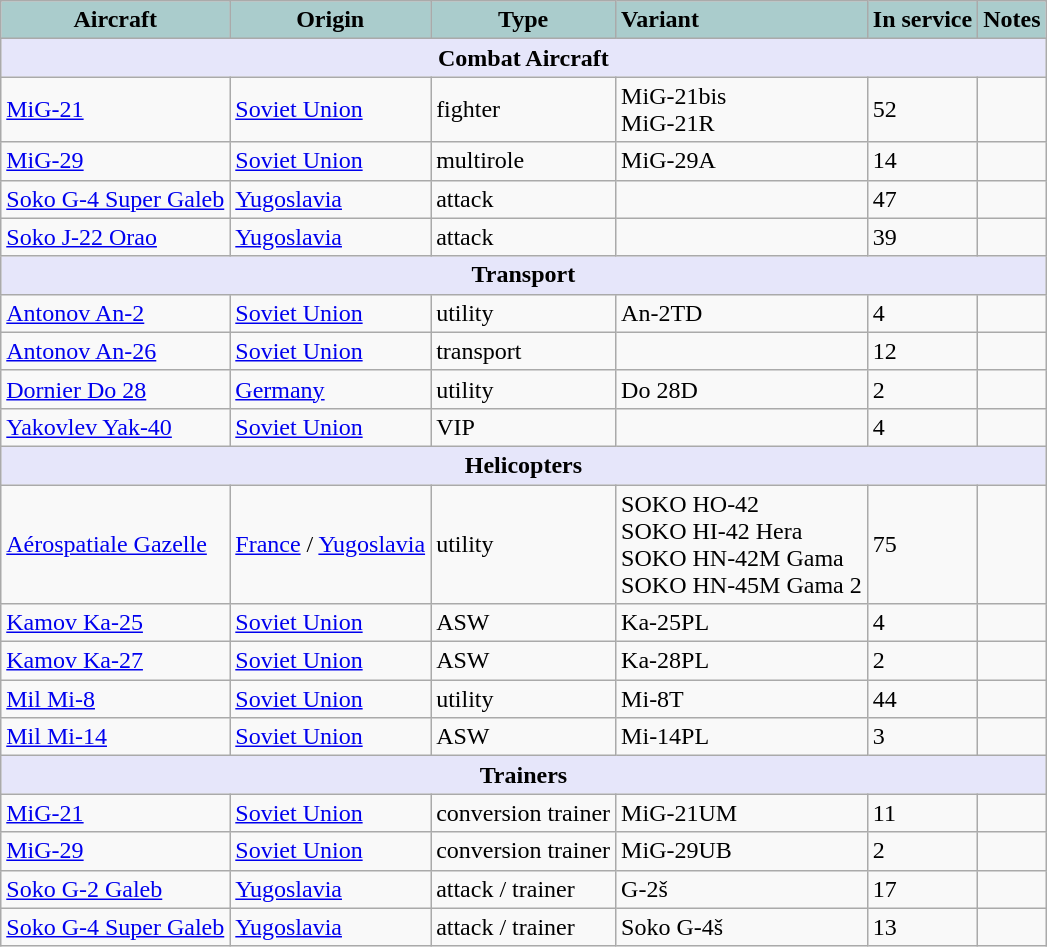<table class="wikitable">
<tr>
<th style="text-align:center; background:#acc;">Aircraft</th>
<th style="text-align: center; background:#acc;">Origin</th>
<th style="text-align:l center; background:#acc;">Type</th>
<th style="text-align:left; background:#acc;">Variant</th>
<th style="text-align:center; background:#acc;">In service</th>
<th style="text-align: center; background:#acc;">Notes</th>
</tr>
<tr>
<th colspan="6" style="align: center; background: lavender;">Combat Aircraft</th>
</tr>
<tr>
<td><a href='#'>MiG-21</a></td>
<td><a href='#'>Soviet Union</a></td>
<td>fighter</td>
<td>MiG-21bis<br>MiG-21R</td>
<td>52</td>
<td></td>
</tr>
<tr>
<td><a href='#'>MiG-29</a></td>
<td><a href='#'>Soviet Union</a></td>
<td>multirole</td>
<td>MiG-29A</td>
<td>14</td>
<td></td>
</tr>
<tr>
<td><a href='#'>Soko G-4 Super Galeb</a></td>
<td><a href='#'>Yugoslavia</a></td>
<td>attack</td>
<td></td>
<td>47</td>
<td></td>
</tr>
<tr>
<td><a href='#'>Soko J-22 Orao</a></td>
<td><a href='#'>Yugoslavia</a></td>
<td>attack</td>
<td></td>
<td>39</td>
<td></td>
</tr>
<tr>
<th colspan="6" style="align: center; background: lavender;">Transport</th>
</tr>
<tr>
<td><a href='#'>Antonov An-2</a></td>
<td><a href='#'>Soviet Union</a></td>
<td>utility</td>
<td>An-2TD</td>
<td>4</td>
<td></td>
</tr>
<tr>
<td><a href='#'>Antonov An-26</a></td>
<td><a href='#'>Soviet Union</a></td>
<td>transport</td>
<td></td>
<td>12</td>
<td></td>
</tr>
<tr>
<td><a href='#'>Dornier Do 28</a></td>
<td><a href='#'>Germany</a></td>
<td>utility</td>
<td>Do 28D</td>
<td>2</td>
<td></td>
</tr>
<tr>
<td><a href='#'>Yakovlev Yak-40</a></td>
<td><a href='#'>Soviet Union</a></td>
<td>VIP</td>
<td></td>
<td>4</td>
<td></td>
</tr>
<tr>
<th colspan="6" style="align: center; background: lavender;">Helicopters</th>
</tr>
<tr>
<td><a href='#'>Aérospatiale Gazelle</a></td>
<td><a href='#'>France</a> / <a href='#'>Yugoslavia</a></td>
<td>utility</td>
<td>SOKO HO-42<br>SOKO HI-42 Hera<br>SOKO HN-42M Gama<br>SOKO HN-45M Gama 2</td>
<td>75</td>
<td></td>
</tr>
<tr>
<td><a href='#'>Kamov Ka-25</a></td>
<td><a href='#'>Soviet Union</a></td>
<td>ASW</td>
<td>Ka-25PL</td>
<td>4</td>
<td></td>
</tr>
<tr>
<td><a href='#'>Kamov Ka-27</a></td>
<td><a href='#'>Soviet Union</a></td>
<td>ASW</td>
<td>Ka-28PL</td>
<td>2</td>
<td></td>
</tr>
<tr>
<td><a href='#'>Mil Mi-8</a></td>
<td><a href='#'>Soviet Union</a></td>
<td>utility</td>
<td>Mi-8T</td>
<td>44</td>
<td></td>
</tr>
<tr>
<td><a href='#'>Mil Mi-14</a></td>
<td><a href='#'>Soviet Union</a></td>
<td>ASW</td>
<td>Mi-14PL</td>
<td>3</td>
<td></td>
</tr>
<tr>
<th colspan="6" style="align: center; background: lavender;">Trainers</th>
</tr>
<tr>
<td><a href='#'>MiG-21</a></td>
<td><a href='#'>Soviet Union</a></td>
<td>conversion trainer</td>
<td>MiG-21UM</td>
<td>11</td>
<td></td>
</tr>
<tr>
<td><a href='#'>MiG-29</a></td>
<td><a href='#'>Soviet Union</a></td>
<td>conversion trainer</td>
<td>MiG-29UB</td>
<td>2</td>
<td></td>
</tr>
<tr>
<td><a href='#'>Soko G-2 Galeb</a></td>
<td><a href='#'>Yugoslavia</a></td>
<td>attack / trainer</td>
<td>G-2š</td>
<td>17</td>
<td></td>
</tr>
<tr>
<td><a href='#'>Soko G-4 Super Galeb</a></td>
<td><a href='#'>Yugoslavia</a></td>
<td>attack / trainer</td>
<td>Soko G-4š</td>
<td>13</td>
<td></td>
</tr>
</table>
